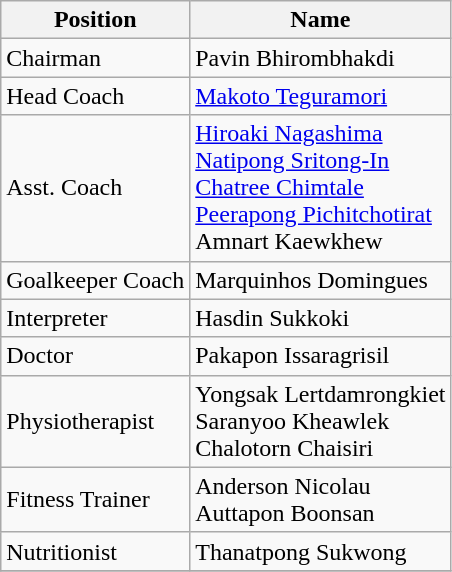<table class="wikitable">
<tr>
<th>Position</th>
<th>Name</th>
</tr>
<tr>
<td>Chairman</td>
<td>Pavin Bhirombhakdi</td>
</tr>
<tr>
<td>Head Coach</td>
<td> <a href='#'>Makoto Teguramori</a></td>
</tr>
<tr>
<td>Asst. Coach</td>
<td> <a href='#'>Hiroaki Nagashima</a> <br> <a href='#'>Natipong Sritong-In</a> <br> <a href='#'>Chatree Chimtale</a> <br> <a href='#'>Peerapong Pichitchotirat</a> <br> Amnart Kaewkhew</td>
</tr>
<tr>
<td>Goalkeeper Coach</td>
<td> Marquinhos Domingues</td>
</tr>
<tr>
<td>Interpreter</td>
<td>Hasdin Sukkoki</td>
</tr>
<tr>
<td>Doctor</td>
<td>Pakapon Issaragrisil</td>
</tr>
<tr>
<td>Physiotherapist</td>
<td>Yongsak Lertdamrongkiet <br> Saranyoo Kheawlek <br> Chalotorn Chaisiri</td>
</tr>
<tr>
<td>Fitness Trainer</td>
<td> Anderson Nicolau <br> Auttapon Boonsan</td>
</tr>
<tr>
<td>Nutritionist</td>
<td>Thanatpong Sukwong</td>
</tr>
<tr>
</tr>
</table>
